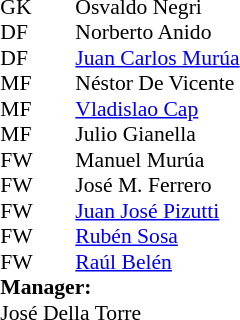<table cellspacing="0" cellpadding="0" style="font-size:90%; margin:auto">
<tr>
<th width=25></th>
<th width=25></th>
</tr>
<tr>
<td>GK</td>
<td></td>
<td> Osvaldo Negri</td>
</tr>
<tr>
<td>DF</td>
<td></td>
<td> Norberto Anido</td>
</tr>
<tr>
<td>DF</td>
<td></td>
<td> <a href='#'>Juan Carlos Murúa</a></td>
</tr>
<tr>
<td>MF</td>
<td></td>
<td> Néstor De Vicente</td>
</tr>
<tr>
<td>MF</td>
<td></td>
<td> <a href='#'>Vladislao Cap</a></td>
</tr>
<tr>
<td>MF</td>
<td></td>
<td> Julio Gianella</td>
</tr>
<tr>
<td>FW</td>
<td></td>
<td> Manuel Murúa</td>
</tr>
<tr>
<td>FW</td>
<td></td>
<td> José M. Ferrero</td>
</tr>
<tr>
<td>FW</td>
<td></td>
<td> <a href='#'>Juan José Pizutti</a></td>
</tr>
<tr>
<td>FW</td>
<td></td>
<td> <a href='#'>Rubén Sosa</a></td>
</tr>
<tr>
<td>FW</td>
<td></td>
<td> <a href='#'>Raúl Belén</a></td>
</tr>
<tr>
<td colspan=4><strong>Manager:</strong></td>
</tr>
<tr>
<td colspan="4"> José Della Torre</td>
</tr>
</table>
